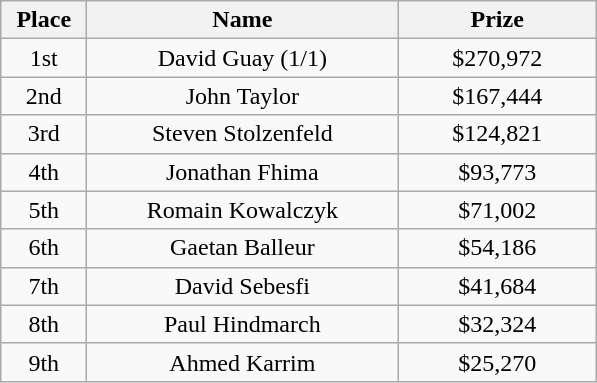<table class="wikitable">
<tr>
<th width="50">Place</th>
<th width="200">Name</th>
<th width="125">Prize</th>
</tr>
<tr>
<td align = "center">1st</td>
<td align = "center"> David Guay (1/1)</td>
<td align = "center">$270,972</td>
</tr>
<tr>
<td align = "center">2nd</td>
<td align = "center"> John Taylor</td>
<td align = "center">$167,444</td>
</tr>
<tr>
<td align = "center">3rd</td>
<td align = "center"> Steven Stolzenfeld</td>
<td align = "center">$124,821</td>
</tr>
<tr>
<td align = "center">4th</td>
<td align = "center"> Jonathan Fhima</td>
<td align = "center">$93,773</td>
</tr>
<tr>
<td align = "center">5th</td>
<td align = "center"> Romain Kowalczyk</td>
<td align = "center">$71,002</td>
</tr>
<tr>
<td align = "center">6th</td>
<td align = "center"> Gaetan Balleur</td>
<td align = "center">$54,186</td>
</tr>
<tr>
<td align = "center">7th</td>
<td align = "center"> David Sebesfi</td>
<td align = "center">$41,684</td>
</tr>
<tr>
<td align = "center">8th</td>
<td align = "center"> Paul Hindmarch</td>
<td align = "center">$32,324</td>
</tr>
<tr>
<td align = "center">9th</td>
<td align = "center"> Ahmed Karrim</td>
<td align = "center">$25,270</td>
</tr>
</table>
